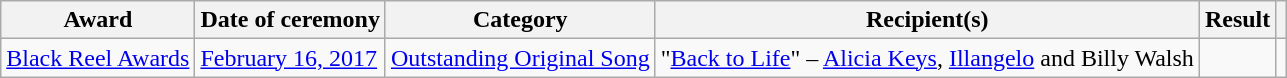<table class="wikitable sortable">
<tr>
<th>Award</th>
<th>Date of ceremony</th>
<th>Category</th>
<th>Recipient(s)</th>
<th>Result</th>
<th class="unsortable"></th>
</tr>
<tr>
<td><a href='#'>Black Reel Awards</a></td>
<td><a href='#'>February 16, 2017</a></td>
<td><a href='#'>Outstanding Original Song</a></td>
<td>"<a href='#'>Back to Life</a>" – <a href='#'>Alicia Keys</a>, <a href='#'>Illangelo</a> and Billy Walsh</td>
<td></td>
<td></td>
</tr>
</table>
